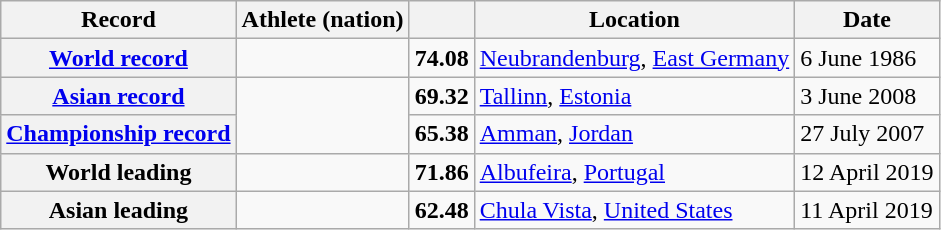<table class="wikitable">
<tr>
<th scope="col">Record</th>
<th scope="col">Athlete (nation)</th>
<th scope="col"></th>
<th scope="col">Location</th>
<th scope="col">Date</th>
</tr>
<tr>
<th scope="row"><a href='#'>World record</a></th>
<td></td>
<td align="center"><strong>74.08</strong></td>
<td><a href='#'>Neubrandenburg</a>, <a href='#'>East Germany</a></td>
<td>6 June 1986</td>
</tr>
<tr>
<th scope="row"><a href='#'>Asian record</a></th>
<td rowspan="2"></td>
<td align="center"><strong>69.32</strong></td>
<td><a href='#'>Tallinn</a>, <a href='#'>Estonia</a></td>
<td>3 June 2008</td>
</tr>
<tr>
<th><a href='#'>Championship record</a></th>
<td align="center"><strong>65.38</strong></td>
<td><a href='#'>Amman</a>, <a href='#'>Jordan</a></td>
<td>27 July 2007</td>
</tr>
<tr>
<th scope="row">World leading</th>
<td></td>
<td align="center"><strong>71.86</strong></td>
<td><a href='#'>Albufeira</a>, <a href='#'>Portugal</a></td>
<td>12 April 2019</td>
</tr>
<tr>
<th scope="row">Asian leading</th>
<td></td>
<td align="center"><strong>62.48</strong></td>
<td><a href='#'>Chula Vista</a>, <a href='#'>United States</a></td>
<td>11 April 2019</td>
</tr>
</table>
